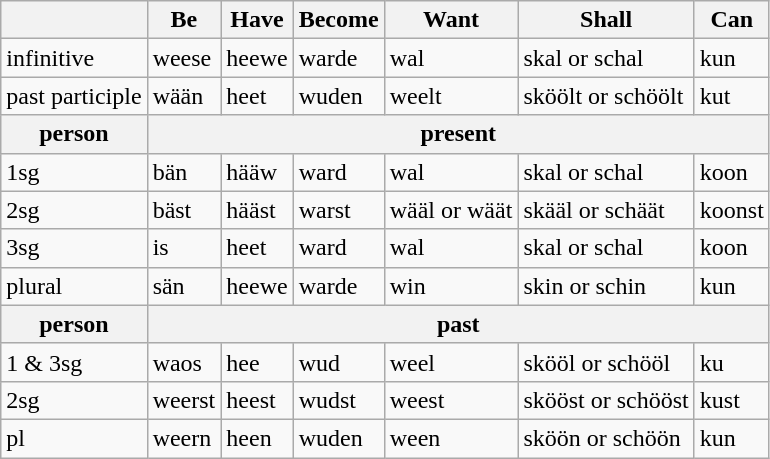<table class="wikitable">
<tr>
<th></th>
<th>Be</th>
<th>Have</th>
<th>Become</th>
<th>Want</th>
<th>Shall</th>
<th>Can</th>
</tr>
<tr>
<td>infinitive</td>
<td>weese</td>
<td>heewe</td>
<td>warde</td>
<td>wal</td>
<td>skal or schal</td>
<td>kun</td>
</tr>
<tr>
<td>past participle</td>
<td>wään</td>
<td>heet</td>
<td>wuden</td>
<td>weelt</td>
<td>sköölt or schöölt</td>
<td>kut</td>
</tr>
<tr>
<th>person</th>
<th colspan=6>present</th>
</tr>
<tr>
<td>1sg</td>
<td>bän</td>
<td>hääw</td>
<td>ward</td>
<td>wal</td>
<td>skal or schal</td>
<td>koon</td>
</tr>
<tr>
<td>2sg</td>
<td>bäst</td>
<td>hääst</td>
<td>warst</td>
<td>wääl or wäät</td>
<td>skääl or schäät</td>
<td>koonst</td>
</tr>
<tr>
<td>3sg</td>
<td>is</td>
<td>heet</td>
<td>ward</td>
<td>wal</td>
<td>skal or schal</td>
<td>koon</td>
</tr>
<tr>
<td>plural</td>
<td>sän</td>
<td>heewe</td>
<td>warde</td>
<td>win</td>
<td>skin or schin</td>
<td>kun</td>
</tr>
<tr>
<th>person</th>
<th colspan=6>past</th>
</tr>
<tr>
<td>1 & 3sg</td>
<td>waos</td>
<td>hee</td>
<td>wud</td>
<td>weel</td>
<td>skööl or schööl</td>
<td>ku</td>
</tr>
<tr>
<td>2sg</td>
<td>weerst</td>
<td>heest</td>
<td>wudst</td>
<td>weest</td>
<td>skööst or schööst</td>
<td>kust</td>
</tr>
<tr>
<td>pl</td>
<td>weern</td>
<td>heen</td>
<td>wuden</td>
<td>ween</td>
<td>sköön or schöön</td>
<td>kun</td>
</tr>
</table>
